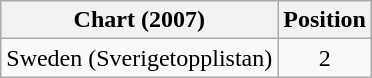<table class="wikitable">
<tr>
<th>Chart (2007)</th>
<th>Position</th>
</tr>
<tr>
<td>Sweden (Sverigetopplistan)</td>
<td align="center">2</td>
</tr>
</table>
